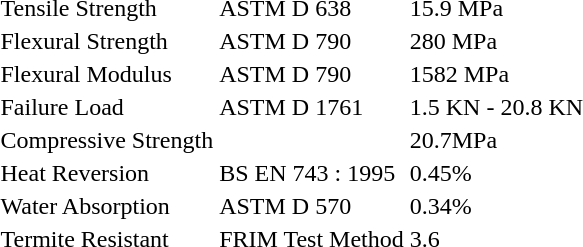<table>
<tr>
<td>Tensile Strength</td>
<td>ASTM D 638</td>
<td>15.9 MPa</td>
</tr>
<tr>
<td>Flexural Strength</td>
<td>ASTM D 790</td>
<td>280 MPa</td>
</tr>
<tr>
<td>Flexural Modulus</td>
<td>ASTM D 790</td>
<td>1582 MPa</td>
</tr>
<tr>
<td>Failure Load</td>
<td>ASTM D 1761</td>
<td>1.5 KN - 20.8 KN</td>
</tr>
<tr>
<td>Compressive Strength</td>
<td></td>
<td>20.7MPa</td>
</tr>
<tr>
<td>Heat Reversion</td>
<td>BS EN 743 : 1995</td>
<td>0.45%</td>
</tr>
<tr>
<td>Water Absorption</td>
<td>ASTM D 570</td>
<td>0.34%</td>
</tr>
<tr>
<td>Termite Resistant</td>
<td>FRIM Test Method</td>
<td>3.6</td>
</tr>
</table>
